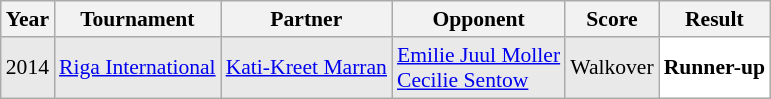<table class="sortable wikitable" style="font-size: 90%;">
<tr>
<th>Year</th>
<th>Tournament</th>
<th>Partner</th>
<th>Opponent</th>
<th>Score</th>
<th>Result</th>
</tr>
<tr style="background:#E9E9E9">
<td align="center">2014</td>
<td align="left"><a href='#'>Riga International</a></td>
<td align="left"> <a href='#'>Kati-Kreet Marran</a></td>
<td align="left"> <a href='#'>Emilie Juul Moller</a><br> <a href='#'>Cecilie Sentow</a></td>
<td align="left">Walkover</td>
<td style="text-align:left; background:white"> <strong>Runner-up</strong></td>
</tr>
</table>
